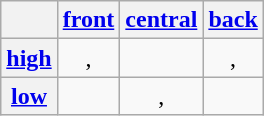<table class="wikitable" style="text-align:center;">
<tr>
<th></th>
<th><a href='#'>front</a></th>
<th><a href='#'>central</a></th>
<th><a href='#'>back</a></th>
</tr>
<tr>
<th><a href='#'>high</a></th>
<td>, </td>
<td></td>
<td>, </td>
</tr>
<tr>
<th><a href='#'>low</a></th>
<td></td>
<td>, </td>
<td></td>
</tr>
</table>
